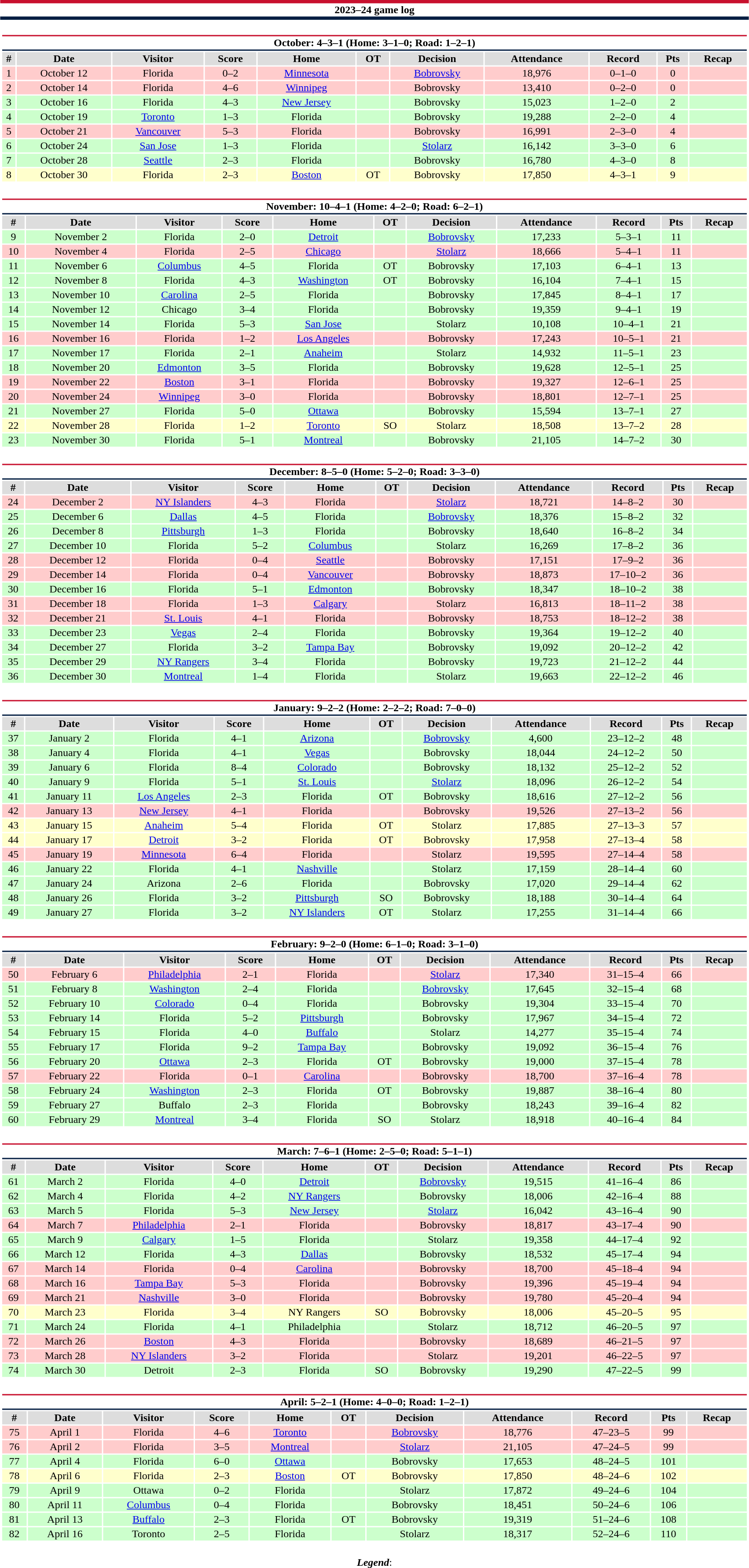<table class="toccolours" style="width:90%; clear:both; margin:1.5em auto; text-align:center;">
<tr>
<th colspan="11" style="background:#FFFFFF; border-top:#C8102E 5px solid; border-bottom:#041E42 5px solid;">2023–24 game log</th>
</tr>
<tr>
<td colspan="11"><br><table class="toccolours collapsible collapsed" style="width:100%;">
<tr>
<th colspan="11" style="background:#FFFFFF; border-top:#C8102E 2px solid; border-bottom:#041E42 2px solid;">October: 4–3–1 (Home: 3–1–0; Road: 1–2–1)</th>
</tr>
<tr style="background:#ddd;">
<th>#</th>
<th>Date</th>
<th>Visitor</th>
<th>Score</th>
<th>Home</th>
<th>OT</th>
<th>Decision</th>
<th>Attendance</th>
<th>Record</th>
<th>Pts</th>
<th>Recap</th>
</tr>
<tr style="background:#fcc;">
<td>1</td>
<td>October 12</td>
<td>Florida</td>
<td>0–2</td>
<td><a href='#'>Minnesota</a></td>
<td></td>
<td><a href='#'>Bobrovsky</a></td>
<td>18,976</td>
<td>0–1–0</td>
<td>0</td>
<td></td>
</tr>
<tr style="background:#fcc;">
<td>2</td>
<td>October 14</td>
<td>Florida</td>
<td>4–6</td>
<td><a href='#'>Winnipeg</a></td>
<td></td>
<td>Bobrovsky</td>
<td>13,410</td>
<td>0–2–0</td>
<td>0</td>
<td></td>
</tr>
<tr style="background:#cfc;">
<td>3</td>
<td>October 16</td>
<td>Florida</td>
<td>4–3</td>
<td><a href='#'>New Jersey</a></td>
<td></td>
<td>Bobrovsky</td>
<td>15,023</td>
<td>1–2–0</td>
<td>2</td>
<td></td>
</tr>
<tr style="background:#cfc;">
<td>4</td>
<td>October 19</td>
<td><a href='#'>Toronto</a></td>
<td>1–3</td>
<td>Florida</td>
<td></td>
<td>Bobrovsky</td>
<td>19,288</td>
<td>2–2–0</td>
<td>4</td>
<td></td>
</tr>
<tr style="background:#fcc;">
<td>5</td>
<td>October 21</td>
<td><a href='#'>Vancouver</a></td>
<td>5–3</td>
<td>Florida</td>
<td></td>
<td>Bobrovsky</td>
<td>16,991</td>
<td>2–3–0</td>
<td>4</td>
<td></td>
</tr>
<tr style="background:#cfc;">
<td>6</td>
<td>October 24</td>
<td><a href='#'>San Jose</a></td>
<td>1–3</td>
<td>Florida</td>
<td></td>
<td><a href='#'>Stolarz</a></td>
<td>16,142</td>
<td>3–3–0</td>
<td>6</td>
<td></td>
</tr>
<tr style="background:#cfc;">
<td>7</td>
<td>October 28</td>
<td><a href='#'>Seattle</a></td>
<td>2–3</td>
<td>Florida</td>
<td></td>
<td>Bobrovsky</td>
<td>16,780</td>
<td>4–3–0</td>
<td>8</td>
<td></td>
</tr>
<tr style="background:#ffc;">
<td>8</td>
<td>October 30</td>
<td>Florida</td>
<td>2–3</td>
<td><a href='#'>Boston</a></td>
<td>OT</td>
<td>Bobrovsky</td>
<td>17,850</td>
<td>4–3–1</td>
<td>9</td>
<td></td>
</tr>
</table>
</td>
</tr>
<tr>
<td colspan="11"><br><table class="toccolours collapsible collapsed" style="width:100%;">
<tr>
<th colspan="11" style="background:#FFFFFF; border-top:#C8102E 2px solid; border-bottom:#041E42 2px solid;">November: 10–4–1 (Home: 4–2–0; Road: 6–2–1)</th>
</tr>
<tr style="background:#ddd;">
<th>#</th>
<th>Date</th>
<th>Visitor</th>
<th>Score</th>
<th>Home</th>
<th>OT</th>
<th>Decision</th>
<th>Attendance</th>
<th>Record</th>
<th>Pts</th>
<th>Recap</th>
</tr>
<tr style="background:#cfc;">
<td>9</td>
<td>November 2</td>
<td>Florida</td>
<td>2–0</td>
<td><a href='#'>Detroit</a></td>
<td></td>
<td><a href='#'>Bobrovsky</a></td>
<td>17,233</td>
<td>5–3–1</td>
<td>11</td>
<td></td>
</tr>
<tr style="background:#fcc;">
<td>10</td>
<td>November 4</td>
<td>Florida</td>
<td>2–5</td>
<td><a href='#'>Chicago</a></td>
<td></td>
<td><a href='#'>Stolarz</a></td>
<td>18,666</td>
<td>5–4–1</td>
<td>11</td>
<td></td>
</tr>
<tr style="background:#cfc;">
<td>11</td>
<td>November 6</td>
<td><a href='#'>Columbus</a></td>
<td>4–5</td>
<td>Florida</td>
<td>OT</td>
<td>Bobrovsky</td>
<td>17,103</td>
<td>6–4–1</td>
<td>13</td>
<td></td>
</tr>
<tr style="background:#cfc;">
<td>12</td>
<td>November 8</td>
<td>Florida</td>
<td>4–3</td>
<td><a href='#'>Washington</a></td>
<td>OT</td>
<td>Bobrovsky</td>
<td>16,104</td>
<td>7–4–1</td>
<td>15</td>
<td></td>
</tr>
<tr style="background:#cfc;">
<td>13</td>
<td>November 10</td>
<td><a href='#'>Carolina</a></td>
<td>2–5</td>
<td>Florida</td>
<td></td>
<td>Bobrovsky</td>
<td>17,845</td>
<td>8–4–1</td>
<td>17</td>
<td></td>
</tr>
<tr style="background:#cfc;">
<td>14</td>
<td>November 12</td>
<td>Chicago</td>
<td>3–4</td>
<td>Florida</td>
<td></td>
<td>Bobrovsky</td>
<td>19,359</td>
<td>9–4–1</td>
<td>19</td>
<td></td>
</tr>
<tr style="background:#cfc;">
<td>15</td>
<td>November 14</td>
<td>Florida</td>
<td>5–3</td>
<td><a href='#'>San Jose</a></td>
<td></td>
<td>Stolarz</td>
<td>10,108</td>
<td>10–4–1</td>
<td>21</td>
<td></td>
</tr>
<tr style="background:#fcc;">
<td>16</td>
<td>November 16</td>
<td>Florida</td>
<td>1–2</td>
<td><a href='#'>Los Angeles</a></td>
<td></td>
<td>Bobrovsky</td>
<td>17,243</td>
<td>10–5–1</td>
<td>21</td>
<td></td>
</tr>
<tr style="background:#cfc;">
<td>17</td>
<td>November 17</td>
<td>Florida</td>
<td>2–1</td>
<td><a href='#'>Anaheim</a></td>
<td></td>
<td>Stolarz</td>
<td>14,932</td>
<td>11–5–1</td>
<td>23</td>
<td></td>
</tr>
<tr style="background:#cfc;">
<td>18</td>
<td>November 20</td>
<td><a href='#'>Edmonton</a></td>
<td>3–5</td>
<td>Florida</td>
<td></td>
<td>Bobrovsky</td>
<td>19,628</td>
<td>12–5–1</td>
<td>25</td>
<td></td>
</tr>
<tr style="background:#fcc;">
<td>19</td>
<td>November 22</td>
<td><a href='#'>Boston</a></td>
<td>3–1</td>
<td>Florida</td>
<td></td>
<td>Bobrovsky</td>
<td>19,327</td>
<td>12–6–1</td>
<td>25</td>
<td></td>
</tr>
<tr style="background:#fcc;">
<td>20</td>
<td>November 24</td>
<td><a href='#'>Winnipeg</a></td>
<td>3–0</td>
<td>Florida</td>
<td></td>
<td>Bobrovsky</td>
<td>18,801</td>
<td>12–7–1</td>
<td>25</td>
<td></td>
</tr>
<tr style="background:#cfc;">
<td>21</td>
<td>November 27</td>
<td>Florida</td>
<td>5–0</td>
<td><a href='#'>Ottawa</a></td>
<td></td>
<td>Bobrovsky</td>
<td>15,594</td>
<td>13–7–1</td>
<td>27</td>
<td></td>
</tr>
<tr style="background:#ffc;">
<td>22</td>
<td>November 28</td>
<td>Florida</td>
<td>1–2</td>
<td><a href='#'>Toronto</a></td>
<td>SO</td>
<td>Stolarz</td>
<td>18,508</td>
<td>13–7–2</td>
<td>28</td>
<td></td>
</tr>
<tr style="background:#cfc;">
<td>23</td>
<td>November 30</td>
<td>Florida</td>
<td>5–1</td>
<td><a href='#'>Montreal</a></td>
<td></td>
<td>Bobrovsky</td>
<td>21,105</td>
<td>14–7–2</td>
<td>30</td>
<td></td>
</tr>
</table>
</td>
</tr>
<tr>
<td colspan="11"><br><table class="toccolours collapsible collapsed" style="width:100%;">
<tr>
<th colspan="11" style="background:#FFFFFF; border-top:#C8102E 2px solid; border-bottom:#041E42 2px solid;">December: 8–5–0 (Home: 5–2–0; Road: 3–3–0)</th>
</tr>
<tr style="background:#ddd;">
<th>#</th>
<th>Date</th>
<th>Visitor</th>
<th>Score</th>
<th>Home</th>
<th>OT</th>
<th>Decision</th>
<th>Attendance</th>
<th>Record</th>
<th>Pts</th>
<th>Recap</th>
</tr>
<tr style="background:#fcc;">
<td>24</td>
<td>December 2</td>
<td><a href='#'>NY Islanders</a></td>
<td>4–3</td>
<td>Florida</td>
<td></td>
<td><a href='#'>Stolarz</a></td>
<td>18,721</td>
<td>14–8–2</td>
<td>30</td>
<td></td>
</tr>
<tr style="background:#cfc;">
<td>25</td>
<td>December 6</td>
<td><a href='#'>Dallas</a></td>
<td>4–5</td>
<td>Florida</td>
<td></td>
<td><a href='#'>Bobrovsky</a></td>
<td>18,376</td>
<td>15–8–2</td>
<td>32</td>
<td></td>
</tr>
<tr style="background:#cfc;">
<td>26</td>
<td>December 8</td>
<td><a href='#'>Pittsburgh</a></td>
<td>1–3</td>
<td>Florida</td>
<td></td>
<td>Bobrovsky</td>
<td>18,640</td>
<td>16–8–2</td>
<td>34</td>
<td></td>
</tr>
<tr style="background:#cfc;">
<td>27</td>
<td>December 10</td>
<td>Florida</td>
<td>5–2</td>
<td><a href='#'>Columbus</a></td>
<td></td>
<td>Stolarz</td>
<td>16,269</td>
<td>17–8–2</td>
<td>36</td>
<td></td>
</tr>
<tr style="background:#fcc;">
<td>28</td>
<td>December 12</td>
<td>Florida</td>
<td>0–4</td>
<td><a href='#'>Seattle</a></td>
<td></td>
<td>Bobrovsky</td>
<td>17,151</td>
<td>17–9–2</td>
<td>36</td>
<td></td>
</tr>
<tr style="background:#fcc;">
<td>29</td>
<td>December 14</td>
<td>Florida</td>
<td>0–4</td>
<td><a href='#'>Vancouver</a></td>
<td></td>
<td>Bobrovsky</td>
<td>18,873</td>
<td>17–10–2</td>
<td>36</td>
<td></td>
</tr>
<tr style="background:#cfc;">
<td>30</td>
<td>December 16</td>
<td>Florida</td>
<td>5–1</td>
<td><a href='#'>Edmonton</a></td>
<td></td>
<td>Bobrovsky</td>
<td>18,347</td>
<td>18–10–2</td>
<td>38</td>
<td></td>
</tr>
<tr style="background:#fcc;">
<td>31</td>
<td>December 18</td>
<td>Florida</td>
<td>1–3</td>
<td><a href='#'>Calgary</a></td>
<td></td>
<td>Stolarz</td>
<td>16,813</td>
<td>18–11–2</td>
<td>38</td>
<td></td>
</tr>
<tr style="background:#fcc;">
<td>32</td>
<td>December 21</td>
<td><a href='#'>St. Louis</a></td>
<td>4–1</td>
<td>Florida</td>
<td></td>
<td>Bobrovsky</td>
<td>18,753</td>
<td>18–12–2</td>
<td>38</td>
<td></td>
</tr>
<tr style="background:#cfc;">
<td>33</td>
<td>December 23</td>
<td><a href='#'>Vegas</a></td>
<td>2–4</td>
<td>Florida</td>
<td></td>
<td>Bobrovsky</td>
<td>19,364</td>
<td>19–12–2</td>
<td>40</td>
<td></td>
</tr>
<tr style="background:#cfc;">
<td>34</td>
<td>December 27</td>
<td>Florida</td>
<td>3–2</td>
<td><a href='#'>Tampa Bay</a></td>
<td></td>
<td>Bobrovsky</td>
<td>19,092</td>
<td>20–12–2</td>
<td>42</td>
<td></td>
</tr>
<tr style="background:#cfc;">
<td>35</td>
<td>December 29</td>
<td><a href='#'>NY Rangers</a></td>
<td>3–4</td>
<td>Florida</td>
<td></td>
<td>Bobrovsky</td>
<td>19,723</td>
<td>21–12–2</td>
<td>44</td>
<td></td>
</tr>
<tr style="background:#cfc;">
<td>36</td>
<td>December 30</td>
<td><a href='#'>Montreal</a></td>
<td>1–4</td>
<td>Florida</td>
<td></td>
<td>Stolarz</td>
<td>19,663</td>
<td>22–12–2</td>
<td>46</td>
<td></td>
</tr>
</table>
</td>
</tr>
<tr>
<td colspan="11"><br><table class="toccolours collapsible collapsed" style="width:100%;">
<tr>
<th colspan="11" style="background:#FFFFFF; border-top:#C8102E 2px solid; border-bottom:#041E42 2px solid;">January: 9–2–2 (Home: 2–2–2; Road: 7–0–0)</th>
</tr>
<tr style="background:#ddd;">
<th>#</th>
<th>Date</th>
<th>Visitor</th>
<th>Score</th>
<th>Home</th>
<th>OT</th>
<th>Decision</th>
<th>Attendance</th>
<th>Record</th>
<th>Pts</th>
<th>Recap</th>
</tr>
<tr style="background:#cfc;">
<td>37</td>
<td>January 2</td>
<td>Florida</td>
<td>4–1</td>
<td><a href='#'>Arizona</a></td>
<td></td>
<td><a href='#'>Bobrovsky</a></td>
<td>4,600</td>
<td>23–12–2</td>
<td>48</td>
<td></td>
</tr>
<tr style="background:#cfc;">
<td>38</td>
<td>January 4</td>
<td>Florida</td>
<td>4–1</td>
<td><a href='#'>Vegas</a></td>
<td></td>
<td>Bobrovsky</td>
<td>18,044</td>
<td>24–12–2</td>
<td>50</td>
<td></td>
</tr>
<tr style="background:#cfc;">
<td>39</td>
<td>January 6</td>
<td>Florida</td>
<td>8–4</td>
<td><a href='#'>Colorado</a></td>
<td></td>
<td>Bobrovsky</td>
<td>18,132</td>
<td>25–12–2</td>
<td>52</td>
<td></td>
</tr>
<tr style="background:#cfc;">
<td>40</td>
<td>January 9</td>
<td>Florida</td>
<td>5–1</td>
<td><a href='#'>St. Louis</a></td>
<td></td>
<td><a href='#'>Stolarz</a></td>
<td>18,096</td>
<td>26–12–2</td>
<td>54</td>
<td></td>
</tr>
<tr style="background:#cfc;">
<td>41</td>
<td>January 11</td>
<td><a href='#'>Los Angeles</a></td>
<td>2–3</td>
<td>Florida</td>
<td>OT</td>
<td>Bobrovsky</td>
<td>18,616</td>
<td>27–12–2</td>
<td>56</td>
<td></td>
</tr>
<tr style="background:#fcc;">
<td>42</td>
<td>January 13</td>
<td><a href='#'>New Jersey</a></td>
<td>4–1</td>
<td>Florida</td>
<td></td>
<td>Bobrovsky</td>
<td>19,526</td>
<td>27–13–2</td>
<td>56</td>
<td></td>
</tr>
<tr style="background:#ffc;">
<td>43</td>
<td>January 15</td>
<td><a href='#'>Anaheim</a></td>
<td>5–4</td>
<td>Florida</td>
<td>OT</td>
<td>Stolarz</td>
<td>17,885</td>
<td>27–13–3</td>
<td>57</td>
<td></td>
</tr>
<tr style="background:#ffc;">
<td>44</td>
<td>January 17</td>
<td><a href='#'>Detroit</a></td>
<td>3–2</td>
<td>Florida</td>
<td>OT</td>
<td>Bobrovsky</td>
<td>17,958</td>
<td>27–13–4</td>
<td>58</td>
<td></td>
</tr>
<tr style="background:#fcc;">
<td>45</td>
<td>January 19</td>
<td><a href='#'>Minnesota</a></td>
<td>6–4</td>
<td>Florida</td>
<td></td>
<td>Stolarz</td>
<td>19,595</td>
<td>27–14–4</td>
<td>58</td>
<td></td>
</tr>
<tr style="background:#cfc;">
<td>46</td>
<td>January 22</td>
<td>Florida</td>
<td>4–1</td>
<td><a href='#'>Nashville</a></td>
<td></td>
<td>Stolarz</td>
<td>17,159</td>
<td>28–14–4</td>
<td>60</td>
<td></td>
</tr>
<tr style="background:#cfc;">
<td>47</td>
<td>January 24</td>
<td>Arizona</td>
<td>2–6</td>
<td>Florida</td>
<td></td>
<td>Bobrovsky</td>
<td>17,020</td>
<td>29–14–4</td>
<td>62</td>
<td></td>
</tr>
<tr style="background:#cfc;">
<td>48</td>
<td>January 26</td>
<td>Florida</td>
<td>3–2</td>
<td><a href='#'>Pittsburgh</a></td>
<td>SO</td>
<td>Bobrovsky</td>
<td>18,188</td>
<td>30–14–4</td>
<td>64</td>
<td></td>
</tr>
<tr style="background:#cfc;">
<td>49</td>
<td>January 27</td>
<td>Florida</td>
<td>3–2</td>
<td><a href='#'>NY Islanders</a></td>
<td>OT</td>
<td>Stolarz</td>
<td>17,255</td>
<td>31–14–4</td>
<td>66</td>
<td></td>
</tr>
</table>
</td>
</tr>
<tr>
<td colspan="11"><br><table class="toccolours collapsible collapsed" style="width:100%;">
<tr>
<th colspan="11" style="background:#FFFFFF; border-top:#C8102E 2px solid; border-bottom:#041E42 2px solid;">February: 9–2–0 (Home: 6–1–0; Road: 3–1–0)</th>
</tr>
<tr style="background:#ddd;">
<th>#</th>
<th>Date</th>
<th>Visitor</th>
<th>Score</th>
<th>Home</th>
<th>OT</th>
<th>Decision</th>
<th>Attendance</th>
<th>Record</th>
<th>Pts</th>
<th>Recap</th>
</tr>
<tr style="background:#fcc;">
<td>50</td>
<td>February 6</td>
<td><a href='#'>Philadelphia</a></td>
<td>2–1</td>
<td>Florida</td>
<td></td>
<td><a href='#'>Stolarz</a></td>
<td>17,340</td>
<td>31–15–4</td>
<td>66</td>
<td></td>
</tr>
<tr style="background:#cfc;">
<td>51</td>
<td>February 8</td>
<td><a href='#'>Washington</a></td>
<td>2–4</td>
<td>Florida</td>
<td></td>
<td><a href='#'>Bobrovsky</a></td>
<td>17,645</td>
<td>32–15–4</td>
<td>68</td>
<td></td>
</tr>
<tr style="background:#cfc;">
<td>52</td>
<td>February 10</td>
<td><a href='#'>Colorado</a></td>
<td>0–4</td>
<td>Florida</td>
<td></td>
<td>Bobrovsky</td>
<td>19,304</td>
<td>33–15–4</td>
<td>70</td>
<td></td>
</tr>
<tr style="background:#cfc;">
<td>53</td>
<td>February 14</td>
<td>Florida</td>
<td>5–2</td>
<td><a href='#'>Pittsburgh</a></td>
<td></td>
<td>Bobrovsky</td>
<td>17,967</td>
<td>34–15–4</td>
<td>72</td>
<td></td>
</tr>
<tr style="background:#cfc;">
<td>54</td>
<td>February 15</td>
<td>Florida</td>
<td>4–0</td>
<td><a href='#'>Buffalo</a></td>
<td></td>
<td>Stolarz</td>
<td>14,277</td>
<td>35–15–4</td>
<td>74</td>
<td></td>
</tr>
<tr style="background:#cfc;">
<td>55</td>
<td>February 17</td>
<td>Florida</td>
<td>9–2</td>
<td><a href='#'>Tampa Bay</a></td>
<td></td>
<td>Bobrovsky</td>
<td>19,092</td>
<td>36–15–4</td>
<td>76</td>
<td></td>
</tr>
<tr style="background:#cfc;">
<td>56</td>
<td>February 20</td>
<td><a href='#'>Ottawa</a></td>
<td>2–3</td>
<td>Florida</td>
<td>OT</td>
<td>Bobrovsky</td>
<td>19,000</td>
<td>37–15–4</td>
<td>78</td>
<td></td>
</tr>
<tr style="background:#fcc;">
<td>57</td>
<td>February 22</td>
<td>Florida</td>
<td>0–1</td>
<td><a href='#'>Carolina</a></td>
<td></td>
<td>Bobrovsky</td>
<td>18,700</td>
<td>37–16–4</td>
<td>78</td>
<td></td>
</tr>
<tr style="background:#cfc;">
<td>58</td>
<td>February 24</td>
<td><a href='#'>Washington</a></td>
<td>2–3</td>
<td>Florida</td>
<td>OT</td>
<td>Bobrovsky</td>
<td>19,887</td>
<td>38–16–4</td>
<td>80</td>
<td></td>
</tr>
<tr style="background:#cfc;">
<td>59</td>
<td>February 27</td>
<td>Buffalo</td>
<td>2–3</td>
<td>Florida</td>
<td></td>
<td>Bobrovsky</td>
<td>18,243</td>
<td>39–16–4</td>
<td>82</td>
<td></td>
</tr>
<tr style="background:#cfc;">
<td>60</td>
<td>February 29</td>
<td><a href='#'>Montreal</a></td>
<td>3–4</td>
<td>Florida</td>
<td>SO</td>
<td>Stolarz</td>
<td>18,918</td>
<td>40–16–4</td>
<td>84</td>
<td></td>
</tr>
</table>
</td>
</tr>
<tr>
<td colspan="11"><br><table class="toccolours collapsible collapsed" style="width:100%;">
<tr>
<th colspan="11" style="background:#FFFFFF; border-top:#C8102E 2px solid; border-bottom:#041E42 2px solid;">March: 7–6–1 (Home: 2–5–0; Road: 5–1–1)</th>
</tr>
<tr style="background:#ddd;">
<th>#</th>
<th>Date</th>
<th>Visitor</th>
<th>Score</th>
<th>Home</th>
<th>OT</th>
<th>Decision</th>
<th>Attendance</th>
<th>Record</th>
<th>Pts</th>
<th>Recap</th>
</tr>
<tr style="background:#cfc;">
<td>61</td>
<td>March 2</td>
<td>Florida</td>
<td>4–0</td>
<td><a href='#'>Detroit</a></td>
<td></td>
<td><a href='#'>Bobrovsky</a></td>
<td>19,515</td>
<td>41–16–4</td>
<td>86</td>
<td></td>
</tr>
<tr style="background:#cfc;">
<td>62</td>
<td>March 4</td>
<td>Florida</td>
<td>4–2</td>
<td><a href='#'>NY Rangers</a></td>
<td></td>
<td>Bobrovsky</td>
<td>18,006</td>
<td>42–16–4</td>
<td>88</td>
<td></td>
</tr>
<tr style="background:#cfc;">
<td>63</td>
<td>March 5</td>
<td>Florida</td>
<td>5–3</td>
<td><a href='#'>New Jersey</a></td>
<td></td>
<td><a href='#'>Stolarz</a></td>
<td>16,042</td>
<td>43–16–4</td>
<td>90</td>
<td></td>
</tr>
<tr style="background:#fcc;">
<td>64</td>
<td>March 7</td>
<td><a href='#'>Philadelphia</a></td>
<td>2–1</td>
<td>Florida</td>
<td></td>
<td>Bobrovsky</td>
<td>18,817</td>
<td>43–17–4</td>
<td>90</td>
<td></td>
</tr>
<tr style="background:#cfc;">
<td>65</td>
<td>March 9</td>
<td><a href='#'>Calgary</a></td>
<td>1–5</td>
<td>Florida</td>
<td></td>
<td>Stolarz</td>
<td>19,358</td>
<td>44–17–4</td>
<td>92</td>
<td></td>
</tr>
<tr style="background:#cfc;">
<td>66</td>
<td>March 12</td>
<td>Florida</td>
<td>4–3</td>
<td><a href='#'>Dallas</a></td>
<td></td>
<td>Bobrovsky</td>
<td>18,532</td>
<td>45–17–4</td>
<td>94</td>
<td></td>
</tr>
<tr style="background:#fcc;">
<td>67</td>
<td>March 14</td>
<td>Florida</td>
<td>0–4</td>
<td><a href='#'>Carolina</a></td>
<td></td>
<td>Bobrovsky</td>
<td>18,700</td>
<td>45–18–4</td>
<td>94</td>
<td></td>
</tr>
<tr style="background:#fcc;">
<td>68</td>
<td>March 16</td>
<td><a href='#'>Tampa Bay</a></td>
<td>5–3</td>
<td>Florida</td>
<td></td>
<td>Bobrovsky</td>
<td>19,396</td>
<td>45–19–4</td>
<td>94</td>
<td></td>
</tr>
<tr style="background:#fcc;">
<td>69</td>
<td>March 21</td>
<td><a href='#'>Nashville</a></td>
<td>3–0</td>
<td>Florida</td>
<td></td>
<td>Bobrovsky</td>
<td>19,780</td>
<td>45–20–4</td>
<td>94</td>
<td></td>
</tr>
<tr style="background:#ffc;">
<td>70</td>
<td>March 23</td>
<td>Florida</td>
<td>3–4</td>
<td>NY Rangers</td>
<td>SO</td>
<td>Bobrovsky</td>
<td>18,006</td>
<td>45–20–5</td>
<td>95</td>
<td></td>
</tr>
<tr style="background:#cfc;">
<td>71</td>
<td>March 24</td>
<td>Florida</td>
<td>4–1</td>
<td>Philadelphia</td>
<td></td>
<td>Stolarz</td>
<td>18,712</td>
<td>46–20–5</td>
<td>97</td>
<td></td>
</tr>
<tr style="background:#fcc;">
<td>72</td>
<td>March 26</td>
<td><a href='#'>Boston</a></td>
<td>4–3</td>
<td>Florida</td>
<td></td>
<td>Bobrovsky</td>
<td>18,689</td>
<td>46–21–5</td>
<td>97</td>
<td></td>
</tr>
<tr style="background:#fcc;">
<td>73</td>
<td>March 28</td>
<td><a href='#'>NY Islanders</a></td>
<td>3–2</td>
<td>Florida</td>
<td></td>
<td>Stolarz</td>
<td>19,201</td>
<td>46–22–5</td>
<td>97</td>
<td></td>
</tr>
<tr style="background:#cfc;">
<td>74</td>
<td>March 30</td>
<td>Detroit</td>
<td>2–3</td>
<td>Florida</td>
<td>SO</td>
<td>Bobrovsky</td>
<td>19,290</td>
<td>47–22–5</td>
<td>99</td>
<td></td>
</tr>
</table>
</td>
</tr>
<tr>
<td colspan="11"><br><table class="toccolours collapsible collapsed" style="width:100%;">
<tr>
<th colspan="11" style="background:#FFFFFF; border-top:#C8102E 2px solid; border-bottom:#041E42 2px solid;">April: 5–2–1 (Home: 4–0–0; Road: 1–2–1)</th>
</tr>
<tr style="background:#ddd;">
<th>#</th>
<th>Date</th>
<th>Visitor</th>
<th>Score</th>
<th>Home</th>
<th>OT</th>
<th>Decision</th>
<th>Attendance</th>
<th>Record</th>
<th>Pts</th>
<th>Recap</th>
</tr>
<tr style="background:#fcc;">
<td>75</td>
<td>April 1</td>
<td>Florida</td>
<td>4–6</td>
<td><a href='#'>Toronto</a></td>
<td></td>
<td><a href='#'>Bobrovsky</a></td>
<td>18,776</td>
<td>47–23–5</td>
<td>99</td>
<td></td>
</tr>
<tr style="background:#fcc;">
<td>76</td>
<td>April 2</td>
<td>Florida</td>
<td>3–5</td>
<td><a href='#'>Montreal</a></td>
<td></td>
<td><a href='#'>Stolarz</a></td>
<td>21,105</td>
<td>47–24–5</td>
<td>99</td>
<td></td>
</tr>
<tr style="background:#cfc;">
<td>77</td>
<td>April 4</td>
<td>Florida</td>
<td>6–0</td>
<td><a href='#'>Ottawa</a></td>
<td></td>
<td>Bobrovsky</td>
<td>17,653</td>
<td>48–24–5</td>
<td>101</td>
<td></td>
</tr>
<tr style="background:#ffc;">
<td>78</td>
<td>April 6</td>
<td>Florida</td>
<td>2–3</td>
<td><a href='#'>Boston</a></td>
<td>OT</td>
<td>Bobrovsky</td>
<td>17,850</td>
<td>48–24–6</td>
<td>102</td>
<td></td>
</tr>
<tr style="background:#cfc;">
<td>79</td>
<td>April 9</td>
<td>Ottawa</td>
<td>0–2</td>
<td>Florida</td>
<td></td>
<td>Stolarz</td>
<td>17,872</td>
<td>49–24–6</td>
<td>104</td>
<td></td>
</tr>
<tr style="background:#cfc;">
<td>80</td>
<td>April 11</td>
<td><a href='#'>Columbus</a></td>
<td>0–4</td>
<td>Florida</td>
<td></td>
<td>Bobrovsky</td>
<td>18,451</td>
<td>50–24–6</td>
<td>106</td>
<td></td>
</tr>
<tr style="background:#cfc;">
<td>81</td>
<td>April 13</td>
<td><a href='#'>Buffalo</a></td>
<td>2–3</td>
<td>Florida</td>
<td>OT</td>
<td>Bobrovsky</td>
<td>19,319</td>
<td>51–24–6</td>
<td>108</td>
<td></td>
</tr>
<tr style="background:#cfc;">
<td>82</td>
<td>April 16</td>
<td>Toronto</td>
<td>2–5</td>
<td>Florida</td>
<td></td>
<td>Stolarz</td>
<td>18,317</td>
<td>52–24–6</td>
<td>110</td>
<td></td>
</tr>
</table>
</td>
</tr>
<tr>
<td colspan="11" style="text-align:center;"><br><strong><em>Legend</em></strong>:


</td>
</tr>
</table>
